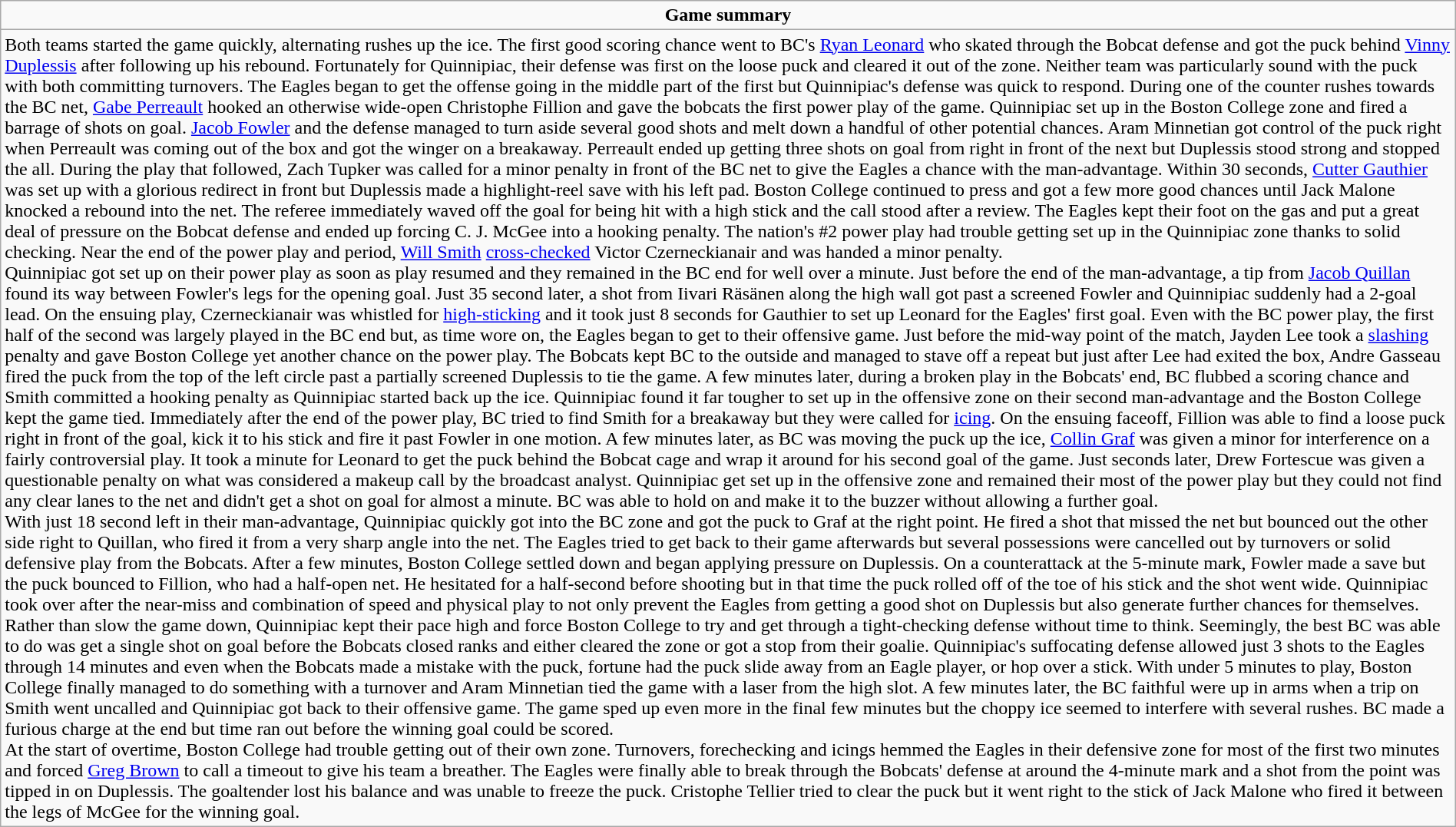<table role="presentation" class="wikitable mw-collapsible autocollapse" width=100%>
<tr>
<td align=center><strong>Game summary</strong></td>
</tr>
<tr>
<td>Both teams started the game quickly, alternating rushes up the ice. The first good scoring chance went to BC's <a href='#'>Ryan Leonard</a> who skated through the Bobcat defense and got the puck behind <a href='#'>Vinny Duplessis</a> after following up his rebound. Fortunately for Quinnipiac, their defense was first on the loose puck and cleared it out of the zone. Neither team was particularly sound with the puck with both committing turnovers. The Eagles began to get the offense going in the middle part of the first but Quinnipiac's defense was quick to respond. During one of the counter rushes towards the BC net, <a href='#'>Gabe Perreault</a> hooked an otherwise wide-open Christophe Fillion and gave the bobcats the first power play of the game. Quinnipiac set up in the Boston College zone and fired a barrage of shots on goal. <a href='#'>Jacob Fowler</a> and the defense managed to turn aside several good shots and melt down a handful of other potential chances. Aram Minnetian got control of the puck right when Perreault was coming out of the box and got the winger on a breakaway. Perreault ended up getting three shots on goal from right in front of the next but Duplessis stood strong and stopped the all. During the play that followed, Zach Tupker was called for a minor penalty in front of the BC net to give the Eagles a chance with the man-advantage. Within 30 seconds, <a href='#'>Cutter Gauthier</a> was set up with a glorious redirect in front but Duplessis made a highlight-reel save with his left pad. Boston College continued to press and got a few more good chances until Jack Malone knocked a rebound into the net. The referee immediately waved off the goal for being hit with a high stick and the call stood after a review. The Eagles kept their foot on the gas and put a great deal of pressure on the Bobcat defense and ended up forcing C. J. McGee into a hooking penalty. The nation's #2 power play had trouble getting set up in the Quinnipiac zone thanks to solid checking. Near the end of the power play and period, <a href='#'>Will Smith</a> <a href='#'>cross-checked</a> Victor Czerneckianair and was handed a minor penalty.<br>Quinnipiac got set up on their power play as soon as play resumed and they remained in the BC end for well over a minute. Just before the end of the man-advantage, a tip from <a href='#'>Jacob Quillan</a> found its way between Fowler's legs for the opening goal. Just 35 second later, a shot from Iivari Räsänen along the high wall got past a screened Fowler and Quinnipiac suddenly had a 2-goal lead. On the ensuing play, Czerneckianair was whistled for <a href='#'>high-sticking</a> and it took just 8 seconds for Gauthier to set up Leonard for the Eagles' first goal. Even with the BC power play, the first half of the second was largely played in the BC end but, as time wore on, the Eagles began to get to their offensive game. Just before the mid-way point of the match, Jayden Lee took a <a href='#'>slashing</a> penalty and gave Boston College yet another chance on the power play. The Bobcats kept BC to the outside and managed to stave off a repeat but just after Lee had exited the box, Andre Gasseau fired the puck from the top of the left circle past a partially screened Duplessis to tie the game. A few minutes later, during a broken play in the Bobcats' end, BC flubbed a scoring chance and Smith committed a hooking penalty as Quinnipiac started back up the ice. Quinnipiac found it far tougher to set up in the offensive zone on their second man-advantage and the Boston College kept the game tied. Immediately after the end of the power play, BC tried to find Smith for a breakaway but they were called for <a href='#'>icing</a>. On the ensuing faceoff, Fillion was able to find a loose puck right in front of the goal, kick it to his stick and fire it past Fowler in one motion. A few minutes later, as BC was moving the puck up the ice, <a href='#'>Collin Graf</a> was given a minor for interference on a fairly controversial play. It took a minute for Leonard to get the puck behind the Bobcat cage and wrap it around for his second goal of the game. Just seconds later, Drew Fortescue was given a questionable penalty on what was considered a makeup call by the broadcast analyst. Quinnipiac get set up in the offensive zone and remained their most of the power play but they could not find any clear lanes to the net and didn't get a shot on goal for almost a minute. BC was able to hold on and make it to the buzzer without allowing a further goal.<br>With just 18 second left in their man-advantage, Quinnipiac quickly got into the BC zone and got the puck to Graf at the right point. He fired a shot that missed the net but bounced out the other side right to Quillan, who fired it from a very sharp angle into the net. The Eagles tried to get back to their game afterwards but several possessions were cancelled out by turnovers or solid defensive play from the Bobcats. After a few minutes, Boston College settled down and began applying pressure on Duplessis. On a counterattack at the 5-minute mark, Fowler made a save but the puck bounced to Fillion, who had a half-open net. He hesitated for a half-second before shooting but in that time the puck rolled off of the toe of his stick and the shot went wide. Quinnipiac took over after the near-miss and combination of speed and physical play to not only prevent the Eagles from getting a good shot on Duplessis but also generate further chances for themselves. Rather than slow the game down, Quinnipiac kept their pace high and force Boston College to try and get through a tight-checking defense without time to think. Seemingly, the best BC was able to do was get a single shot on goal before the Bobcats closed ranks and either cleared the zone or got a stop from their goalie. Quinnipiac's suffocating defense allowed just 3 shots to the Eagles through 14 minutes and even when the Bobcats made a mistake with the puck, fortune had the puck slide away from an Eagle player, or hop over a stick. With under 5 minutes to play, Boston College finally managed to do something with a turnover and Aram Minnetian tied the game with a laser from the high slot. A few minutes later, the BC faithful were up in arms when a trip on Smith went uncalled and Quinnipiac got back to their offensive game. The game sped up even more in the final few minutes but the choppy ice seemed to interfere with several rushes. BC made a furious charge at the end but time ran out before the winning goal could be scored.<br>At the start of overtime, Boston College had trouble getting out of their own zone. Turnovers, forechecking and icings hemmed the Eagles in their defensive zone for most of the first two minutes and forced <a href='#'>Greg Brown</a> to call a timeout to give his team a breather. The Eagles were finally able to break through the Bobcats' defense at around the 4-minute mark and a shot from the point was tipped in on Duplessis. The goaltender lost his balance and was unable to freeze the puck. Cristophe Tellier tried to clear the puck but it went right to the stick of Jack Malone who fired it between the legs of McGee for the winning goal.</td>
</tr>
</table>
